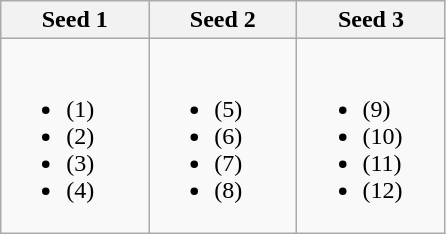<table class="wikitable">
<tr>
<th width=25%>Seed 1</th>
<th width=25%>Seed 2</th>
<th width=25%>Seed 3</th>
</tr>
<tr style="vertical-align: top;">
<td><br><ul><li> (1)</li><li> (2)</li><li> (3)</li><li> (4)</li></ul></td>
<td><br><ul><li> (5)</li><li> (6)</li><li> (7)</li><li> (8)</li></ul></td>
<td><br><ul><li> (9)</li><li> (10)</li><li> (11)</li><li> (12)</li></ul></td>
</tr>
</table>
